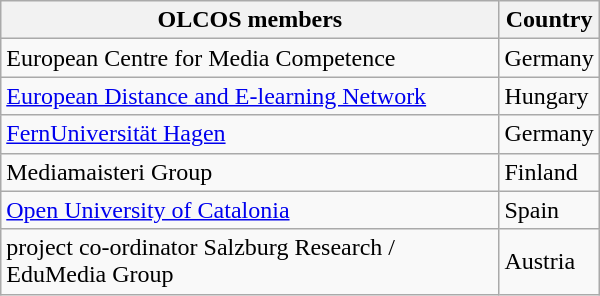<table class="wikitable"  style="width:400px; float:right;">
<tr>
<th>OLCOS members</th>
<th>Country</th>
</tr>
<tr>
<td>European Centre for Media Competence</td>
<td>Germany</td>
</tr>
<tr>
<td><a href='#'>European Distance and E-learning Network</a></td>
<td>Hungary</td>
</tr>
<tr>
<td><a href='#'>FernUniversität Hagen</a></td>
<td>Germany</td>
</tr>
<tr>
<td>Mediamaisteri Group</td>
<td>Finland</td>
</tr>
<tr>
<td><a href='#'>Open University of Catalonia</a></td>
<td>Spain</td>
</tr>
<tr>
<td>project co-ordinator Salzburg Research / EduMedia Group</td>
<td>Austria</td>
</tr>
</table>
